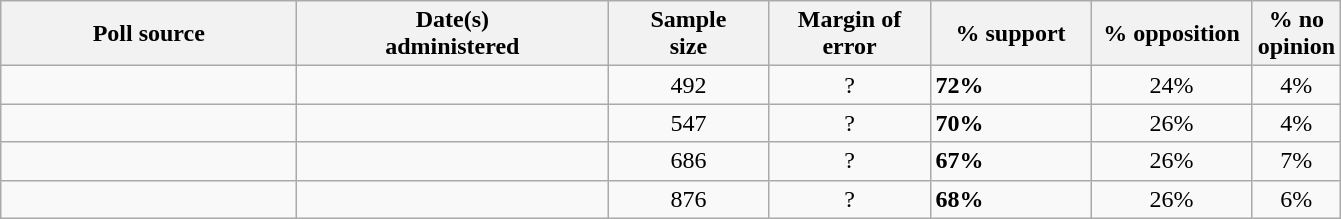<table class="wikitable">
<tr style="text-align:right;">
<th style="width:190px;">Poll source</th>
<th style="width:200px;">Date(s)<br>administered</th>
<th style="width:100px;">Sample<br>size</th>
<th style="width:100px;">Margin of<br>error</th>
<th style="width:100px;">% support</th>
<th style="width:100px;">% opposition</th>
<th style="width:40px;">% no opinion</th>
</tr>
<tr>
<td></td>
<td align=center></td>
<td align=center>492</td>
<td align=center>?</td>
<td><strong>72%</strong></td>
<td align=center>24%</td>
<td align=center>4%</td>
</tr>
<tr>
<td></td>
<td align=center></td>
<td align=center>547</td>
<td align=center>?</td>
<td><strong>70%</strong></td>
<td align=center>26%</td>
<td align=center>4%</td>
</tr>
<tr>
<td></td>
<td align=center></td>
<td align=center>686</td>
<td align=center>?</td>
<td><strong>67%</strong></td>
<td align=center>26%</td>
<td align=center>7%</td>
</tr>
<tr>
<td></td>
<td align=center></td>
<td align=center>876</td>
<td align=center>?</td>
<td><strong>68%</strong></td>
<td align=center>26%</td>
<td align=center>6%</td>
</tr>
</table>
